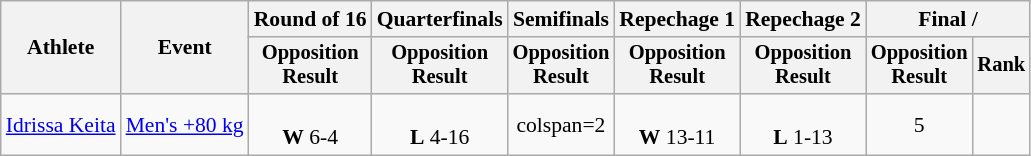<table class="wikitable" style="font-size:90%;">
<tr>
<th rowspan=2>Athlete</th>
<th rowspan=2>Event</th>
<th>Round of 16</th>
<th>Quarterfinals</th>
<th>Semifinals</th>
<th>Repechage 1</th>
<th>Repechage 2</th>
<th colspan=2>Final / </th>
</tr>
<tr style="font-size:95%">
<th>Opposition<br>Result</th>
<th>Opposition<br>Result</th>
<th>Opposition<br>Result</th>
<th>Opposition<br>Result</th>
<th>Opposition<br>Result</th>
<th>Opposition<br>Result</th>
<th>Rank</th>
</tr>
<tr align=center>
<td align=left><a href='#'>Idrissa Keita</a></td>
<td align=left><a href='#'>Men's +80 kg</a></td>
<td><br><strong>W</strong> 6-4</td>
<td><br><strong>L</strong> 4-16</td>
<td>colspan=2 </td>
<td><br><strong>W</strong> 13-11</td>
<td><br><strong>L</strong> 1-13</td>
<td>5</td>
</tr>
</table>
